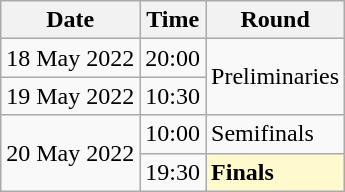<table class="wikitable">
<tr>
<th>Date</th>
<th>Time</th>
<th>Round</th>
</tr>
<tr>
<td>18 May 2022</td>
<td>20:00</td>
<td rowspan="2">Preliminaries</td>
</tr>
<tr>
<td>19 May 2022</td>
<td>10:30</td>
</tr>
<tr>
<td rowspan="2">20 May 2022</td>
<td>10:00</td>
<td>Semifinals</td>
</tr>
<tr>
<td>19:30</td>
<td style="background:lemonchiffon;"><strong>Finals</strong></td>
</tr>
</table>
